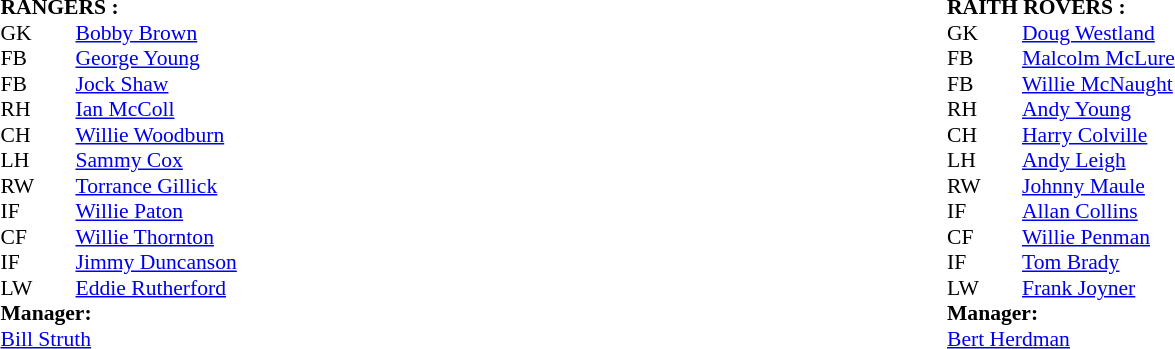<table width="100%">
<tr>
<td valign="top" width="50%"><br><table style="font-size: 90%" cellspacing="0" cellpadding="0">
<tr>
<td colspan="4"><strong>RANGERS :</strong></td>
</tr>
<tr>
<th width="25"></th>
<th width="25"></th>
</tr>
<tr>
<td>GK</td>
<td></td>
<td><a href='#'>Bobby Brown</a></td>
</tr>
<tr>
<td>FB</td>
<td></td>
<td><a href='#'>George Young</a></td>
</tr>
<tr>
<td>FB</td>
<td></td>
<td><a href='#'>Jock Shaw</a></td>
</tr>
<tr>
<td>RH</td>
<td></td>
<td><a href='#'>Ian McColl</a></td>
</tr>
<tr>
<td>CH</td>
<td></td>
<td><a href='#'>Willie Woodburn</a></td>
</tr>
<tr>
<td>LH</td>
<td></td>
<td><a href='#'>Sammy Cox</a></td>
</tr>
<tr>
<td>RW</td>
<td></td>
<td><a href='#'>Torrance Gillick</a></td>
</tr>
<tr>
<td>IF</td>
<td></td>
<td><a href='#'>Willie Paton</a></td>
</tr>
<tr>
<td>CF</td>
<td></td>
<td><a href='#'>Willie Thornton</a></td>
</tr>
<tr>
<td>IF</td>
<td></td>
<td><a href='#'>Jimmy Duncanson</a></td>
</tr>
<tr>
<td>LW</td>
<td></td>
<td><a href='#'>Eddie Rutherford</a></td>
</tr>
<tr>
<td colspan=4><strong>Manager:</strong></td>
</tr>
<tr>
<td colspan="4"><a href='#'>Bill Struth</a></td>
</tr>
</table>
</td>
<td valign="top" width="50%"><br><table style="font-size: 90%" cellspacing="0" cellpadding="0">
<tr>
<td colspan="4"><strong>RAITH ROVERS :</strong></td>
</tr>
<tr>
<th width="25"></th>
<th width="25"></th>
</tr>
<tr>
<td>GK</td>
<td></td>
<td><a href='#'>Doug Westland</a></td>
</tr>
<tr>
<td>FB</td>
<td></td>
<td><a href='#'>Malcolm McLure</a></td>
</tr>
<tr>
<td>FB</td>
<td></td>
<td><a href='#'>Willie McNaught</a></td>
</tr>
<tr>
<td>RH</td>
<td></td>
<td><a href='#'>Andy Young</a></td>
</tr>
<tr>
<td>CH</td>
<td></td>
<td><a href='#'>Harry Colville</a></td>
</tr>
<tr>
<td>LH</td>
<td></td>
<td><a href='#'>Andy Leigh</a></td>
</tr>
<tr>
<td>RW</td>
<td></td>
<td><a href='#'>Johnny Maule</a></td>
</tr>
<tr>
<td>IF</td>
<td></td>
<td><a href='#'>Allan Collins</a></td>
</tr>
<tr>
<td>CF</td>
<td></td>
<td><a href='#'>Willie Penman</a></td>
</tr>
<tr>
<td>IF</td>
<td></td>
<td><a href='#'>Tom Brady</a></td>
</tr>
<tr>
<td>LW</td>
<td></td>
<td><a href='#'>Frank Joyner</a></td>
</tr>
<tr>
<td colspan=4><strong>Manager:</strong></td>
</tr>
<tr>
<td colspan="4"><a href='#'>Bert Herdman</a></td>
</tr>
</table>
</td>
</tr>
</table>
